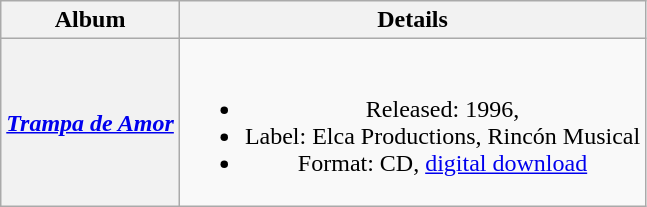<table class="wikitable plainrowheaders" style="text-align:center;">
<tr>
<th scope="col">Album</th>
<th scope="col">Details</th>
</tr>
<tr>
<th scope="row"><em><a href='#'>Trampa de Amor</a></em></th>
<td><br><ul><li>Released: 1996,</li><li>Label: Elca Productions, Rincón Musical</li><li>Format: CD, <a href='#'>digital download</a></li></ul></td>
</tr>
</table>
